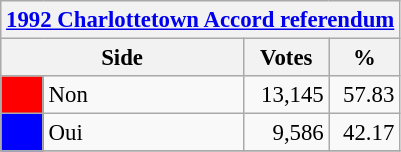<table class="wikitable" style="font-size: 95%; clear:both">
<tr style="background-color:#E9E9E9">
<th colspan=4><a href='#'>1992 Charlottetown Accord referendum</a></th>
</tr>
<tr style="background-color:#E9E9E9">
<th colspan=2 style="width: 130px">Side</th>
<th style="width: 50px">Votes</th>
<th style="width: 40px">%</th>
</tr>
<tr>
<td bgcolor="red"></td>
<td>Non</td>
<td align="right">13,145</td>
<td align="right">57.83</td>
</tr>
<tr>
<td bgcolor="blue"></td>
<td>Oui</td>
<td align="right">9,586</td>
<td align="right">42.17</td>
</tr>
<tr>
</tr>
</table>
